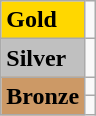<table class="wikitable">
<tr>
<td bgcolor="gold"><strong>Gold</strong></td>
<td></td>
</tr>
<tr>
<td bgcolor="silver"><strong>Silver</strong></td>
<td></td>
</tr>
<tr>
<td rowspan="2" bgcolor="#cc9966"><strong>Bronze</strong></td>
<td></td>
</tr>
<tr>
<td></td>
</tr>
</table>
